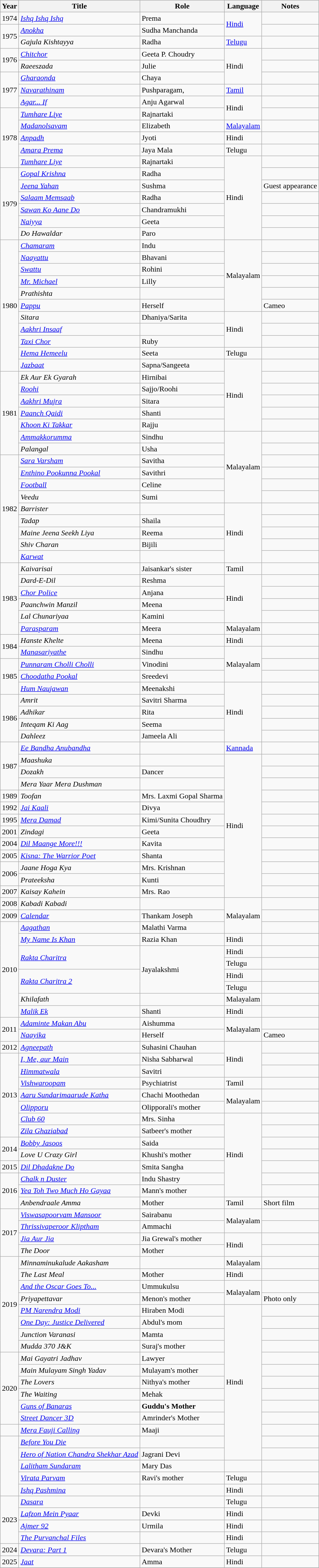<table class="wikitable sortable">
<tr>
<th scope="col">Year</th>
<th scope="col">Title</th>
<th scope="col">Role</th>
<th scope="col">Language</th>
<th class="unsortable" scope="col">Notes</th>
</tr>
<tr>
<td>1974</td>
<td><em><a href='#'>Ishq Ishq Ishq</a></em></td>
<td>Prema</td>
<td rowspan="2"><a href='#'>Hindi</a></td>
<td></td>
</tr>
<tr>
<td rowspan="2">1975</td>
<td><em><a href='#'>Anokha</a></em></td>
<td>Sudha Manchanda</td>
<td></td>
</tr>
<tr>
<td><em>Gajula Kishtayya</em></td>
<td>Radha</td>
<td><a href='#'>Telugu</a></td>
<td></td>
</tr>
<tr>
<td rowspan="2">1976</td>
<td><em><a href='#'>Chitchor</a></em></td>
<td>Geeta P. Choudry</td>
<td rowspan="3">Hindi</td>
<td></td>
</tr>
<tr>
<td><em>Raeeszada</em></td>
<td>Julie</td>
<td></td>
</tr>
<tr>
<td rowspan="3">1977</td>
<td><em><a href='#'>Gharaonda</a></em></td>
<td>Chaya</td>
<td></td>
</tr>
<tr>
<td><em><a href='#'>Navarathinam</a></em></td>
<td>Pushparagam,</td>
<td><a href='#'>Tamil</a></td>
<td></td>
</tr>
<tr>
<td><em><a href='#'>Agar... If</a></em></td>
<td>Anju Agarwal</td>
<td rowspan="2">Hindi</td>
<td></td>
</tr>
<tr>
<td rowspan="5">1978</td>
<td><em><a href='#'>Tumhare Liye</a></em></td>
<td>Rajnartaki</td>
<td></td>
</tr>
<tr>
<td><em><a href='#'>Madanolsavam</a></em></td>
<td>Elizabeth</td>
<td><a href='#'>Malayalam</a></td>
<td></td>
</tr>
<tr>
<td><em><a href='#'>Anpadh</a></em></td>
<td>Jyoti</td>
<td>Hindi</td>
<td></td>
</tr>
<tr>
<td><em><a href='#'>Amara Prema</a></em></td>
<td>Jaya Mala</td>
<td>Telugu</td>
<td></td>
</tr>
<tr>
<td><em><a href='#'>Tumhare Liye</a></em></td>
<td>Rajnartaki</td>
<td rowspan="7">Hindi</td>
<td></td>
</tr>
<tr>
<td rowspan="6">1979</td>
<td><em><a href='#'>Gopal Krishna</a></em></td>
<td>Radha</td>
<td></td>
</tr>
<tr>
<td><em><a href='#'>Jeena Yahan</a></em></td>
<td>Sushma</td>
<td>Guest appearance</td>
</tr>
<tr>
<td><em><a href='#'>Salaam Memsaab</a></em></td>
<td>Radha</td>
<td></td>
</tr>
<tr>
<td><em><a href='#'>Sawan Ko Aane Do</a></em></td>
<td>Chandramukhi</td>
<td></td>
</tr>
<tr>
<td><em><a href='#'>Naiyya</a></em></td>
<td>Geeta</td>
<td></td>
</tr>
<tr>
<td><em>Do Hawaldar</em></td>
<td>Paro</td>
<td></td>
</tr>
<tr>
<td rowspan="11">1980</td>
<td><em><a href='#'>Chamaram</a></em></td>
<td>Indu</td>
<td rowspan="6">Malayalam</td>
<td></td>
</tr>
<tr>
<td><em><a href='#'>Naayattu</a></em></td>
<td>Bhavani</td>
<td></td>
</tr>
<tr>
<td><em><a href='#'>Swattu</a></em></td>
<td>Rohini</td>
<td></td>
</tr>
<tr>
<td><em><a href='#'>Mr. Michael</a></em></td>
<td>Lilly</td>
<td></td>
</tr>
<tr>
<td><em>Prathishta</em></td>
<td></td>
<td></td>
</tr>
<tr>
<td><em><a href='#'>Pappu</a></em></td>
<td>Herself</td>
<td>Cameo</td>
</tr>
<tr>
<td><em>Sitara</em></td>
<td>Dhaniya/Sarita</td>
<td rowspan="3">Hindi</td>
<td></td>
</tr>
<tr>
<td><em><a href='#'>Aakhri Insaaf</a></em></td>
<td></td>
<td></td>
</tr>
<tr>
<td><em><a href='#'>Taxi Chor</a></em></td>
<td>Ruby</td>
<td></td>
</tr>
<tr>
<td><em><a href='#'>Hema Hemeelu</a></em></td>
<td>Seeta</td>
<td>Telugu</td>
<td></td>
</tr>
<tr>
<td><em><a href='#'>Jazbaat</a></em></td>
<td>Sapna/Sangeeta</td>
<td rowspan="6">Hindi</td>
<td></td>
</tr>
<tr>
<td rowspan="7">1981</td>
<td><em>Ek Aur Ek Gyarah</em></td>
<td>Hirnibai</td>
<td></td>
</tr>
<tr>
<td><em><a href='#'>Roohi</a></em></td>
<td>Sajjo/Roohi</td>
<td></td>
</tr>
<tr>
<td><em><a href='#'>Aakhri Mujra</a></em></td>
<td>Sitara</td>
<td></td>
</tr>
<tr>
<td><em><a href='#'>Paanch Qaidi</a></em></td>
<td>Shanti</td>
<td></td>
</tr>
<tr>
<td><em><a href='#'>Khoon Ki Takkar</a></em></td>
<td>Rajju</td>
<td></td>
</tr>
<tr>
<td><em><a href='#'>Ammakkorumma</a></em></td>
<td>Sindhu</td>
<td rowspan="6">Malayalam</td>
<td></td>
</tr>
<tr>
<td><em>Palangal</em></td>
<td>Usha</td>
<td></td>
</tr>
<tr>
<td rowspan=9>1982</td>
<td><em><a href='#'>Sara Varsham</a></em></td>
<td>Savitha</td>
<td></td>
</tr>
<tr>
<td><em><a href='#'>Enthino Pookunna Pookal</a></em></td>
<td>Savithri</td>
<td></td>
</tr>
<tr>
<td><em><a href='#'>Football</a></em></td>
<td>Celine</td>
<td></td>
</tr>
<tr>
<td><em>Veedu</em></td>
<td>Sumi</td>
<td></td>
</tr>
<tr>
<td><em>Barrister</em></td>
<td></td>
<td rowspan="5">Hindi</td>
<td></td>
</tr>
<tr>
<td><em>Tadap</em></td>
<td>Shaila</td>
<td></td>
</tr>
<tr>
<td><em>Maine Jeena Seekh Liya</em></td>
<td>Reema</td>
<td></td>
</tr>
<tr>
<td><em>Shiv Charan</em></td>
<td>Bijili</td>
<td></td>
</tr>
<tr>
<td><em><a href='#'>Karwat</a></em></td>
<td></td>
<td></td>
</tr>
<tr>
<td rowspan="6">1983</td>
<td><em>Kaivarisai</em></td>
<td>Jaisankar's sister</td>
<td>Tamil</td>
<td></td>
</tr>
<tr>
<td><em>Dard-E-Dil</em></td>
<td>Reshma</td>
<td rowspan="4">Hindi</td>
<td></td>
</tr>
<tr>
<td><em><a href='#'>Chor Police</a></em></td>
<td>Anjana</td>
<td></td>
</tr>
<tr>
<td><em>Paanchwin Manzil</em></td>
<td>Meena</td>
<td></td>
</tr>
<tr>
<td><em>Lal Chunariyaa</em></td>
<td>Kamini</td>
<td></td>
</tr>
<tr>
<td><em><a href='#'>Parasparam</a></em></td>
<td>Meera</td>
<td>Malayalam</td>
<td></td>
</tr>
<tr>
<td rowspan="2">1984</td>
<td><em>Hanste Khelte</em></td>
<td>Meena</td>
<td>Hindi</td>
<td></td>
</tr>
<tr>
<td><em><a href='#'>Manasariyathe</a></em></td>
<td>Sindhu</td>
<td rowspan="3">Malayalam</td>
<td></td>
</tr>
<tr>
<td rowspan="3">1985</td>
<td><em><a href='#'>Punnaram Cholli Cholli</a></em></td>
<td>Vinodini</td>
<td></td>
</tr>
<tr>
<td><em><a href='#'>Choodatha Pookal</a></em></td>
<td>Sreedevi</td>
<td></td>
</tr>
<tr>
<td><em><a href='#'>Hum Naujawan</a></em></td>
<td>Meenakshi</td>
<td rowspan="5">Hindi</td>
<td></td>
</tr>
<tr>
<td rowspan="4">1986</td>
<td><em>Amrit</em></td>
<td>Savitri Sharma</td>
<td></td>
</tr>
<tr>
<td><em>Adhikar</em></td>
<td>Rita</td>
<td></td>
</tr>
<tr>
<td><em>Inteqam Ki Aag</em></td>
<td>Seema</td>
<td></td>
</tr>
<tr>
<td><em>Dahleez</em></td>
<td>Jameela Ali</td>
<td></td>
</tr>
<tr>
<td rowspan="4">1987</td>
<td><em><a href='#'>Ee Bandha Anubandha</a></em></td>
<td></td>
<td><a href='#'>Kannada</a></td>
<td></td>
</tr>
<tr>
<td><em>Maashuka</em></td>
<td></td>
<td rowspan="12">Hindi</td>
<td></td>
</tr>
<tr>
<td><em>Dozakh</em></td>
<td>Dancer</td>
<td></td>
</tr>
<tr>
<td><em>Mera Yaar Mera Dushman</em></td>
<td></td>
<td></td>
</tr>
<tr>
<td>1989</td>
<td><em>Toofan</em></td>
<td>Mrs. Laxmi Gopal Sharma</td>
<td></td>
</tr>
<tr>
<td>1992</td>
<td><em><a href='#'>Jai Kaali</a></em></td>
<td>Divya</td>
<td></td>
</tr>
<tr>
<td>1995</td>
<td><em><a href='#'>Mera Damad</a></em></td>
<td>Kimi/Sunita Choudhry</td>
<td></td>
</tr>
<tr>
<td>2001</td>
<td><em>Zindagi</em></td>
<td>Geeta</td>
<td></td>
</tr>
<tr>
<td>2004</td>
<td><em><a href='#'>Dil Maange More!!!</a></em></td>
<td>Kavita</td>
<td></td>
</tr>
<tr>
<td>2005</td>
<td><em><a href='#'>Kisna: The Warrior Poet</a></em></td>
<td>Shanta</td>
<td></td>
</tr>
<tr>
<td rowspan="2">2006</td>
<td><em>Jaane Hoga Kya</em></td>
<td>Mrs. Krishnan</td>
<td></td>
</tr>
<tr>
<td><em>Prateeksha</em></td>
<td>Kunti</td>
<td></td>
</tr>
<tr>
<td>2007</td>
<td><em>Kaisay Kahein</em></td>
<td>Mrs. Rao</td>
<td></td>
</tr>
<tr>
<td>2008</td>
<td><em>Kabadi Kabadi</em></td>
<td></td>
<td rowspan="3">Malayalam</td>
<td></td>
</tr>
<tr>
<td>2009</td>
<td><em><a href='#'>Calendar</a></em></td>
<td>Thankam Joseph</td>
<td></td>
</tr>
<tr>
<td rowspan="8">2010</td>
<td><em><a href='#'>Aagathan</a></em></td>
<td>Malathi Varma</td>
<td></td>
</tr>
<tr>
<td><em><a href='#'>My Name Is Khan</a></em></td>
<td>Razia Khan</td>
<td>Hindi</td>
<td></td>
</tr>
<tr>
<td rowspan="2"><em><a href='#'>Rakta Charitra</a></em></td>
<td rowspan="4">Jayalakshmi</td>
<td>Hindi</td>
<td></td>
</tr>
<tr>
<td>Telugu</td>
<td></td>
</tr>
<tr>
<td rowspan="2"><em><a href='#'>Rakta Charitra 2</a></em></td>
<td>Hindi</td>
<td></td>
</tr>
<tr>
<td>Telugu</td>
<td></td>
</tr>
<tr>
<td><em>Khilafath</em></td>
<td></td>
<td>Malayalam</td>
<td></td>
</tr>
<tr>
<td><em><a href='#'>Malik Ek</a></em></td>
<td>Shanti</td>
<td>Hindi</td>
<td></td>
</tr>
<tr>
<td rowspan="2">2011</td>
<td><em><a href='#'>Adaminte Makan Abu</a></em></td>
<td>Aishumma</td>
<td rowspan="2">Malayalam</td>
<td></td>
</tr>
<tr>
<td><em><a href='#'>Naayika</a></em></td>
<td>Herself</td>
<td>Cameo</td>
</tr>
<tr>
<td>2012</td>
<td><em><a href='#'>Agneepath</a></em></td>
<td>Suhasini Chauhan</td>
<td rowspan="3">Hindi</td>
<td></td>
</tr>
<tr>
<td rowspan="7">2013</td>
<td><em><a href='#'>I, Me, aur Main</a></em></td>
<td>Nisha Sabharwal</td>
<td></td>
</tr>
<tr>
<td><em><a href='#'>Himmatwala</a></em></td>
<td>Savitri</td>
<td></td>
</tr>
<tr>
<td><em><a href='#'>Vishwaroopam</a></em></td>
<td>Psychiatrist</td>
<td>Tamil</td>
<td></td>
</tr>
<tr>
<td><em><a href='#'>Aaru Sundarimaarude Katha</a></em></td>
<td>Chachi Moothedan</td>
<td rowspan="2">Malayalam</td>
<td></td>
</tr>
<tr>
<td><em><a href='#'>Olipporu</a></em></td>
<td>Olipporali's mother</td>
<td></td>
</tr>
<tr>
<td><em><a href='#'>Club 60</a></em></td>
<td>Mrs. Sinha</td>
<td rowspan="7">Hindi</td>
<td></td>
</tr>
<tr>
<td><em><a href='#'>Zila Ghaziabad</a></em></td>
<td>Satbeer's mother</td>
<td></td>
</tr>
<tr>
<td rowspan="2">2014</td>
<td><em><a href='#'>Bobby Jasoos</a></em></td>
<td>Saida</td>
<td></td>
</tr>
<tr>
<td><em>Love U Crazy Girl</em></td>
<td>Khushi's mother</td>
<td></td>
</tr>
<tr>
<td>2015</td>
<td><em><a href='#'>Dil Dhadakne Do</a></em></td>
<td>Smita Sangha</td>
<td></td>
</tr>
<tr>
<td rowspan="3">2016</td>
<td><em><a href='#'>Chalk n Duster</a></em></td>
<td>Indu Shastry</td>
<td></td>
</tr>
<tr>
<td><em><a href='#'>Yea Toh Two Much Ho Gayaa</a></em></td>
<td>Mann's mother</td>
<td></td>
</tr>
<tr>
<td><em>Anbendraale Amma</em></td>
<td>Mother</td>
<td>Tamil</td>
<td>Short film</td>
</tr>
<tr>
<td rowspan="4">2017</td>
<td><em><a href='#'>Viswasapoorvam Mansoor</a> </em></td>
<td>Sairabanu</td>
<td rowspan="2">Malayalam</td>
<td></td>
</tr>
<tr>
<td><em><a href='#'>Thrissivaperoor Kliptham</a></em></td>
<td>Ammachi</td>
<td></td>
</tr>
<tr>
<td><em><a href='#'>Jia Aur Jia</a></em></td>
<td>Jia Grewal's mother</td>
<td rowspan="2">Hindi</td>
<td></td>
</tr>
<tr>
<td><em>The Door</em></td>
<td>Mother</td>
<td></td>
</tr>
<tr>
<td rowspan="8">2019</td>
<td><em>Minnaminukalude Aakasham</em></td>
<td></td>
<td>Malayalam</td>
<td></td>
</tr>
<tr>
<td><em>The Last Meal</em></td>
<td>Mother</td>
<td>Hindi</td>
<td></td>
</tr>
<tr>
<td><em><a href='#'>And the Oscar Goes To...</a></em></td>
<td>Ummukulsu</td>
<td rowspan="2">Malayalam</td>
<td></td>
</tr>
<tr>
<td><em>Priyapettavar</em></td>
<td>Menon's mother</td>
<td>Photo only</td>
</tr>
<tr>
<td><em><a href='#'>PM Narendra Modi</a></em></td>
<td>Hiraben Modi</td>
<td rowspan="13">Hindi</td>
<td></td>
</tr>
<tr>
<td><em><a href='#'>One Day: Justice Delivered</a></em></td>
<td>Abdul's mom</td>
<td></td>
</tr>
<tr>
<td><em>Junction Varanasi</em></td>
<td>Mamta</td>
<td></td>
</tr>
<tr>
<td><em>Mudda 370 J&K</em></td>
<td>Suraj's mother</td>
<td></td>
</tr>
<tr>
<td rowspan="6">2020</td>
<td><em>Mai Gayatri Jadhav</em></td>
<td>Lawyer</td>
<td></td>
</tr>
<tr>
<td><em>Main Mulayam Singh Yadav</em></td>
<td>Mulayam's mother</td>
<td></td>
</tr>
<tr>
<td><em>The Lovers</em></td>
<td>Nithya's mother</td>
<td></td>
</tr>
<tr>
<td><em>The Waiting </em></td>
<td>Mehak</td>
<td></td>
</tr>
<tr>
<td><em><a href='#'>Guns of Banaras</a></em></td>
<td><strong>Guddu's Mother</strong></td>
<td></td>
</tr>
<tr>
<td><em><a href='#'>Street Dancer 3D</a></em></td>
<td>Amrinder's Mother</td>
<td></td>
</tr>
<tr>
<td></td>
<td><em><a href='#'>Mera Fauji Calling</a></em></td>
<td>Maaji</td>
<td></td>
</tr>
<tr>
<td rowspan="5"></td>
<td><em><a href='#'>Before You Die</a></em></td>
<td></td>
<td></td>
</tr>
<tr>
<td><em><a href='#'>Hero of Nation Chandra Shekhar Azad</a></em></td>
<td>Jagrani Devi</td>
<td></td>
</tr>
<tr>
<td><em><a href='#'>Lalitham Sundaram</a></em></td>
<td>Mary Das</td>
<td></td>
<td></td>
</tr>
<tr>
<td><em><a href='#'>Virata Parvam</a></em></td>
<td>Ravi's mother</td>
<td>Telugu</td>
<td></td>
</tr>
<tr>
<td><em><a href='#'>Ishq Pashmina</a></em></td>
<td></td>
<td>Hindi</td>
<td></td>
</tr>
<tr>
<td rowspan="4">2023</td>
<td><em><a href='#'>Dasara</a></em></td>
<td></td>
<td>Telugu</td>
<td></td>
</tr>
<tr>
<td><em><a href='#'>Lafzon Mein Pyaar</a></em></td>
<td>Devki</td>
<td>Hindi</td>
<td></td>
</tr>
<tr>
<td><em><a href='#'>Ajmer 92</a></em></td>
<td>Urmila</td>
<td>Hindi</td>
<td></td>
</tr>
<tr>
<td><em><a href='#'>The Purvanchal Files</a></em></td>
<td></td>
<td>Hindi</td>
<td></td>
</tr>
<tr>
<td>2024</td>
<td><em><a href='#'>Devara: Part 1</a></em></td>
<td>Devara's Mother</td>
<td>Telugu</td>
<td></td>
</tr>
<tr>
<td>2025</td>
<td><em><a href='#'>Jaat</a></em></td>
<td>Amma</td>
<td>Hindi</td>
<td></td>
</tr>
<tr>
</tr>
</table>
